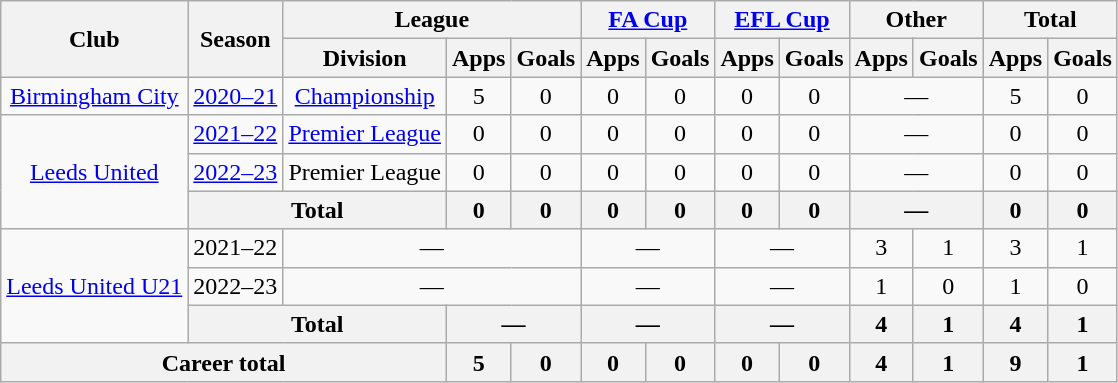<table class="wikitable" style=text-align:center>
<tr>
<th rowspan="2">Club</th>
<th rowspan="2">Season</th>
<th colspan="3">League</th>
<th colspan="2"><a href='#'>FA Cup</a></th>
<th colspan="2"><a href='#'>EFL Cup</a></th>
<th colspan="2">Other</th>
<th colspan="2">Total</th>
</tr>
<tr>
<th>Division</th>
<th>Apps</th>
<th>Goals</th>
<th>Apps</th>
<th>Goals</th>
<th>Apps</th>
<th>Goals</th>
<th>Apps</th>
<th>Goals</th>
<th>Apps</th>
<th>Goals</th>
</tr>
<tr>
<td><a href='#'>Birmingham City</a></td>
<td><a href='#'>2020–21</a></td>
<td><a href='#'>Championship</a></td>
<td>5</td>
<td>0</td>
<td>0</td>
<td>0</td>
<td>0</td>
<td>0</td>
<td colspan="2">—</td>
<td>5</td>
<td>0</td>
</tr>
<tr>
<td rowspan="3"><a href='#'>Leeds United</a></td>
<td><a href='#'>2021–22</a></td>
<td><a href='#'>Premier League</a></td>
<td>0</td>
<td>0</td>
<td>0</td>
<td>0</td>
<td>0</td>
<td>0</td>
<td colspan="2">—</td>
<td>0</td>
<td>0</td>
</tr>
<tr>
<td><a href='#'>2022–23</a></td>
<td>Premier League</td>
<td>0</td>
<td>0</td>
<td>0</td>
<td>0</td>
<td>0</td>
<td>0</td>
<td colspan="2">—</td>
<td>0</td>
<td>0</td>
</tr>
<tr>
<th colspan="2">Total</th>
<th>0</th>
<th>0</th>
<th>0</th>
<th>0</th>
<th>0</th>
<th>0</th>
<th colspan="2">—</th>
<th>0</th>
<th>0</th>
</tr>
<tr>
<td rowspan="3"><a href='#'>Leeds United U21</a></td>
<td>2021–22</td>
<td colspan="3">—</td>
<td colspan="2">—</td>
<td colspan="2">—</td>
<td>3</td>
<td>1</td>
<td>3</td>
<td>1</td>
</tr>
<tr>
<td>2022–23</td>
<td colspan="3">—</td>
<td colspan="2">—</td>
<td colspan="2">—</td>
<td>1</td>
<td>0</td>
<td>1</td>
<td>0</td>
</tr>
<tr>
<th colspan="2">Total</th>
<th colspan="2">—</th>
<th colspan="2">—</th>
<th colspan="2">—</th>
<th>4</th>
<th>1</th>
<th>4</th>
<th>1</th>
</tr>
<tr>
<th colspan="3">Career total</th>
<th>5</th>
<th>0</th>
<th>0</th>
<th>0</th>
<th>0</th>
<th>0</th>
<th>4</th>
<th>1</th>
<th>9</th>
<th>1</th>
</tr>
</table>
